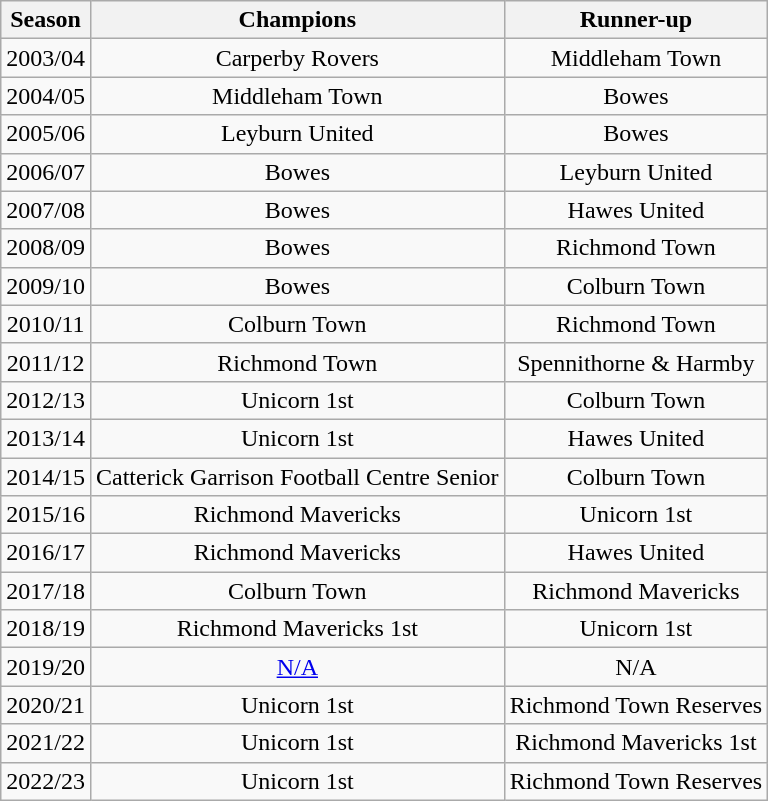<table class="wikitable" style="text-align: center">
<tr>
<th>Season</th>
<th>Champions</th>
<th>Runner-up</th>
</tr>
<tr>
<td>2003/04</td>
<td>Carperby Rovers</td>
<td>Middleham Town</td>
</tr>
<tr>
<td>2004/05</td>
<td>Middleham Town</td>
<td>Bowes</td>
</tr>
<tr>
<td>2005/06</td>
<td>Leyburn United</td>
<td>Bowes</td>
</tr>
<tr>
<td>2006/07</td>
<td>Bowes</td>
<td>Leyburn United</td>
</tr>
<tr>
<td>2007/08</td>
<td>Bowes</td>
<td>Hawes United</td>
</tr>
<tr>
<td>2008/09</td>
<td>Bowes</td>
<td>Richmond Town</td>
</tr>
<tr>
<td>2009/10</td>
<td>Bowes</td>
<td>Colburn Town</td>
</tr>
<tr>
<td>2010/11</td>
<td>Colburn Town</td>
<td>Richmond Town</td>
</tr>
<tr>
<td>2011/12</td>
<td>Richmond Town</td>
<td>Spennithorne & Harmby</td>
</tr>
<tr>
<td>2012/13</td>
<td>Unicorn 1st</td>
<td>Colburn Town</td>
</tr>
<tr>
<td>2013/14</td>
<td>Unicorn 1st</td>
<td>Hawes United</td>
</tr>
<tr>
<td>2014/15</td>
<td>Catterick Garrison Football Centre Senior</td>
<td>Colburn Town</td>
</tr>
<tr>
<td>2015/16</td>
<td>Richmond Mavericks</td>
<td>Unicorn 1st</td>
</tr>
<tr>
<td>2016/17</td>
<td>Richmond Mavericks</td>
<td>Hawes United</td>
</tr>
<tr>
<td>2017/18</td>
<td>Colburn Town</td>
<td>Richmond Mavericks</td>
</tr>
<tr>
<td>2018/19</td>
<td>Richmond Mavericks 1st</td>
<td>Unicorn 1st</td>
</tr>
<tr>
<td>2019/20</td>
<td><a href='#'>N/A</a></td>
<td>N/A</td>
</tr>
<tr>
<td>2020/21</td>
<td>Unicorn 1st</td>
<td>Richmond Town Reserves</td>
</tr>
<tr>
<td>2021/22</td>
<td>Unicorn 1st</td>
<td>Richmond Mavericks 1st</td>
</tr>
<tr>
<td>2022/23</td>
<td>Unicorn 1st</td>
<td>Richmond Town Reserves</td>
</tr>
</table>
